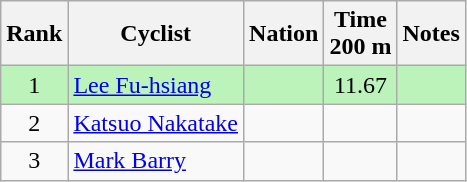<table class="wikitable sortable" style="text-align:center">
<tr>
<th>Rank</th>
<th>Cyclist</th>
<th>Nation</th>
<th>Time<br>200 m</th>
<th>Notes</th>
</tr>
<tr bgcolor=bbf3bb>
<td>1</td>
<td align=left><a href='#'>Lee Fu-hsiang</a></td>
<td align=left></td>
<td>11.67</td>
<td></td>
</tr>
<tr>
<td>2</td>
<td align=left><a href='#'>Katsuo Nakatake</a></td>
<td align=left></td>
<td></td>
<td></td>
</tr>
<tr>
<td>3</td>
<td align=left><a href='#'>Mark Barry</a></td>
<td align=left></td>
<td></td>
<td></td>
</tr>
</table>
